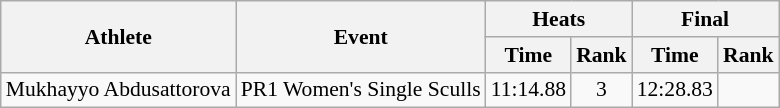<table class="wikitable" style="text-align:center; font-size:90%">
<tr>
<th rowspan="2">Athlete</th>
<th rowspan="2">Event</th>
<th colspan="2">Heats</th>
<th colspan="2">Final</th>
</tr>
<tr>
<th>Time</th>
<th>Rank</th>
<th>Time</th>
<th>Rank</th>
</tr>
<tr>
<td align=left>Mukhayyo Abdusattorova</td>
<td>PR1 Women's Single Sculls</td>
<td>11:14.88</td>
<td>3</td>
<td>12:28.83</td>
<td></td>
</tr>
</table>
